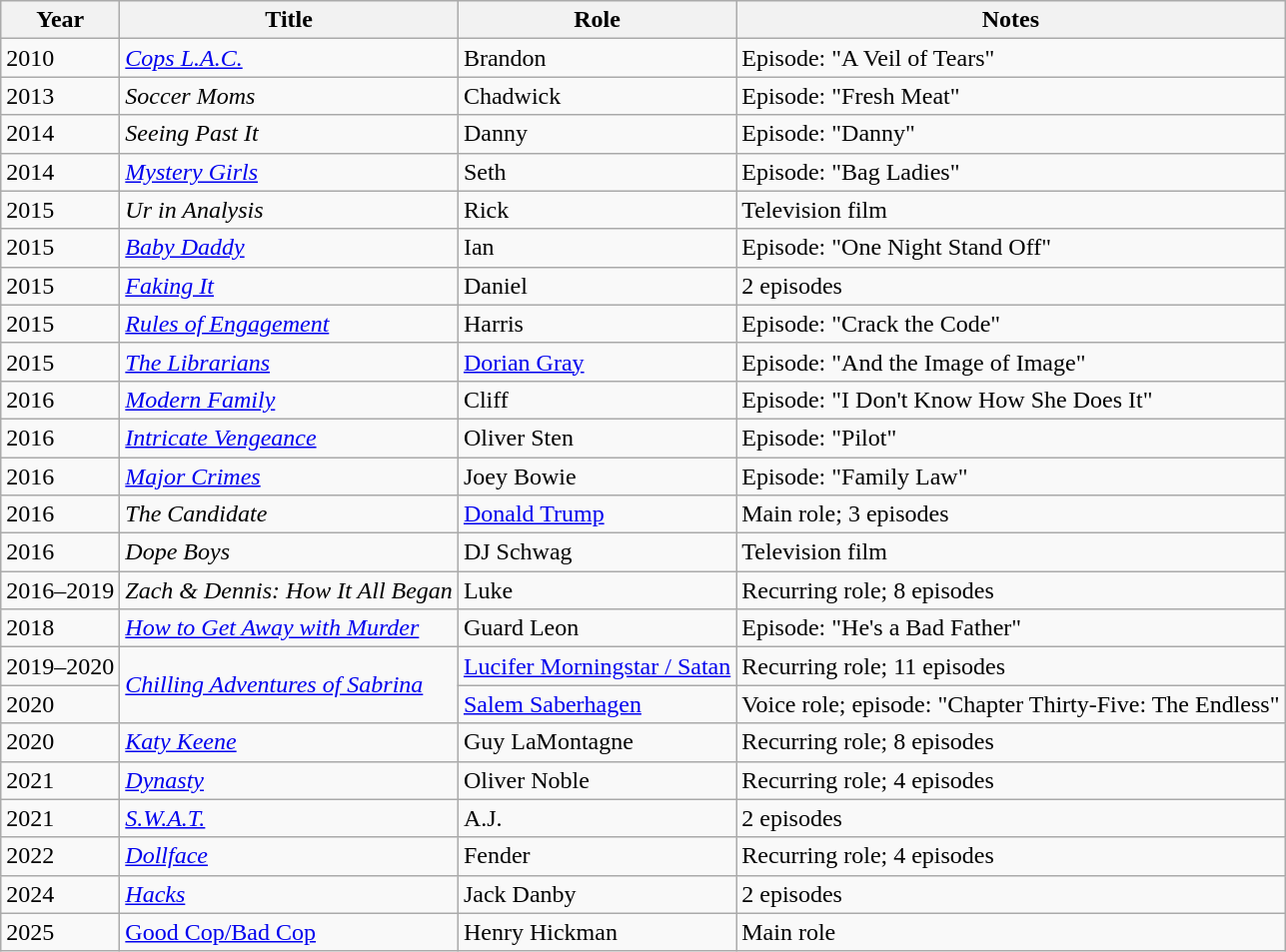<table class="wikitable plainrowheaders sortable">
<tr>
<th scope="col">Year</th>
<th scope="col">Title</th>
<th scope="col">Role</th>
<th scope="col" class="unsortable">Notes</th>
</tr>
<tr>
<td>2010</td>
<td><em><a href='#'>Cops L.A.C.</a></em></td>
<td>Brandon</td>
<td>Episode: "A Veil of Tears"</td>
</tr>
<tr>
<td>2013</td>
<td><em>Soccer Moms</em></td>
<td>Chadwick</td>
<td>Episode: "Fresh Meat"</td>
</tr>
<tr>
<td>2014</td>
<td><em>Seeing Past It</em></td>
<td>Danny</td>
<td>Episode: "Danny"</td>
</tr>
<tr>
<td>2014</td>
<td><em><a href='#'>Mystery Girls</a></em></td>
<td>Seth</td>
<td>Episode: "Bag Ladies"</td>
</tr>
<tr>
<td>2015</td>
<td><em>Ur in Analysis</em></td>
<td>Rick</td>
<td>Television film</td>
</tr>
<tr>
<td>2015</td>
<td><em><a href='#'>Baby Daddy</a></em></td>
<td>Ian</td>
<td>Episode: "One Night Stand Off"</td>
</tr>
<tr>
<td>2015</td>
<td><em><a href='#'>Faking It</a></em></td>
<td>Daniel</td>
<td>2 episodes</td>
</tr>
<tr>
<td>2015</td>
<td><em><a href='#'>Rules of Engagement</a></em></td>
<td>Harris</td>
<td>Episode: "Crack the Code"</td>
</tr>
<tr>
<td>2015</td>
<td><em><a href='#'>The Librarians</a></em></td>
<td><a href='#'>Dorian Gray</a></td>
<td>Episode: "And the Image of Image"</td>
</tr>
<tr>
<td>2016</td>
<td><em><a href='#'>Modern Family</a></em></td>
<td>Cliff</td>
<td>Episode: "I Don't Know How She Does It"</td>
</tr>
<tr>
<td>2016</td>
<td><em><a href='#'>Intricate Vengeance</a></em></td>
<td>Oliver Sten</td>
<td>Episode: "Pilot"</td>
</tr>
<tr>
<td>2016</td>
<td><em><a href='#'>Major Crimes</a></em></td>
<td>Joey Bowie</td>
<td>Episode: "Family Law"</td>
</tr>
<tr>
<td>2016</td>
<td><em>The Candidate</em></td>
<td><a href='#'>Donald Trump</a></td>
<td>Main role; 3 episodes</td>
</tr>
<tr>
<td>2016</td>
<td><em>Dope Boys</em></td>
<td>DJ Schwag</td>
<td>Television film</td>
</tr>
<tr>
<td>2016–2019</td>
<td><em>Zach & Dennis: How It All Began</em></td>
<td>Luke</td>
<td>Recurring role; 8 episodes</td>
</tr>
<tr>
<td>2018</td>
<td><em><a href='#'>How to Get Away with Murder</a></em></td>
<td>Guard Leon</td>
<td>Episode: "He's a Bad Father"</td>
</tr>
<tr>
<td>2019–2020</td>
<td rowspan="2"><em><a href='#'>Chilling Adventures of Sabrina</a></em></td>
<td><a href='#'>Lucifer Morningstar / Satan</a></td>
<td>Recurring role; 11 episodes</td>
</tr>
<tr>
<td>2020</td>
<td><a href='#'>Salem Saberhagen</a></td>
<td>Voice role; episode: "Chapter Thirty-Five: The Endless"</td>
</tr>
<tr>
<td>2020</td>
<td><em><a href='#'>Katy Keene</a></em></td>
<td>Guy LaMontagne</td>
<td>Recurring role; 8 episodes</td>
</tr>
<tr>
<td>2021</td>
<td><em><a href='#'>Dynasty</a></em></td>
<td>Oliver Noble</td>
<td>Recurring role; 4 episodes</td>
</tr>
<tr>
<td>2021</td>
<td><em><a href='#'>S.W.A.T.</a></em></td>
<td>A.J.</td>
<td>2 episodes</td>
</tr>
<tr>
<td>2022</td>
<td><em><a href='#'>Dollface</a></em></td>
<td>Fender</td>
<td>Recurring role; 4 episodes</td>
</tr>
<tr>
<td>2024</td>
<td><em><a href='#'>Hacks</a></em></td>
<td>Jack Danby</td>
<td>2 episodes</td>
</tr>
<tr>
<td>2025</td>
<td><a href='#'>Good Cop/Bad Cop</a></td>
<td>Henry Hickman</td>
<td>Main role</td>
</tr>
</table>
